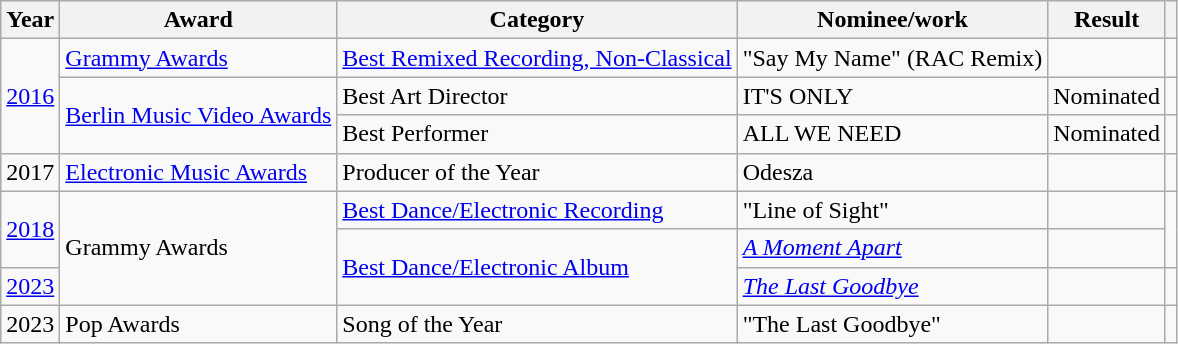<table class="wikitable">
<tr>
<th>Year</th>
<th>Award</th>
<th>Category</th>
<th>Nominee/work</th>
<th>Result</th>
<th></th>
</tr>
<tr>
<td rowspan="3"><a href='#'>2016</a></td>
<td><a href='#'>Grammy Awards</a></td>
<td><a href='#'>Best Remixed Recording, Non-Classical</a></td>
<td>"Say My Name" (RAC Remix)</td>
<td></td>
<td style="text-align:center;"></td>
</tr>
<tr>
<td rowspan="2"><a href='#'>Berlin Music Video Awards</a></td>
<td>Best Art Director</td>
<td>IT'S ONLY</td>
<td>Nominated</td>
<td></td>
</tr>
<tr>
<td>Best Performer</td>
<td>ALL WE NEED</td>
<td>Nominated</td>
<td></td>
</tr>
<tr>
<td>2017</td>
<td><a href='#'>Electronic Music Awards</a></td>
<td>Producer of the Year</td>
<td>Odesza</td>
<td></td>
<td style="text-align:center;"></td>
</tr>
<tr>
<td rowspan="2"><a href='#'>2018</a></td>
<td rowspan="3">Grammy Awards</td>
<td><a href='#'>Best Dance/Electronic Recording</a></td>
<td>"Line of Sight"</td>
<td></td>
<td rowspan="2" style="text-align:center;"></td>
</tr>
<tr>
<td rowspan="2"><a href='#'>Best Dance/Electronic Album</a></td>
<td><em><a href='#'>A Moment Apart</a></em></td>
<td></td>
</tr>
<tr>
<td><a href='#'>2023</a></td>
<td><em><a href='#'>The Last Goodbye</a></em></td>
<td></td>
<td style="text-align:center;"></td>
</tr>
<tr>
<td>2023</td>
<td>Pop Awards</td>
<td>Song of the Year</td>
<td>"The Last Goodbye"</td>
<td></td>
<td style="text-align:center;"></td>
</tr>
</table>
